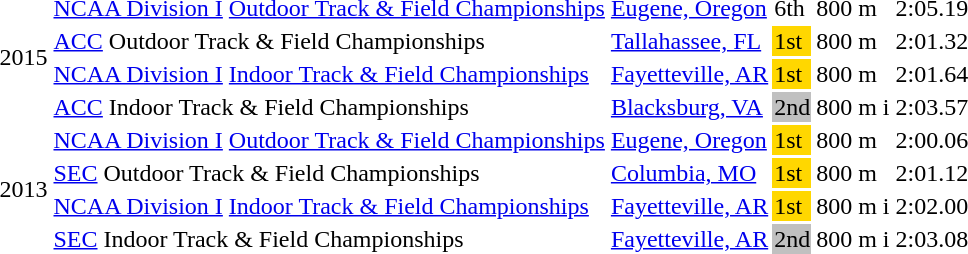<table>
<tr>
<td rowspan=4>2015</td>
<td><a href='#'>NCAA Division I</a> <a href='#'>Outdoor Track & Field Championships</a></td>
<td><a href='#'>Eugene, Oregon</a></td>
<td>6th</td>
<td>800 m</td>
<td>2:05.19</td>
</tr>
<tr>
<td><a href='#'>ACC</a> Outdoor Track & Field Championships</td>
<td><a href='#'>Tallahassee, FL</a></td>
<td bgcolor=gold>1st</td>
<td>800 m</td>
<td>2:01.32</td>
</tr>
<tr>
<td><a href='#'>NCAA Division I</a> <a href='#'>Indoor Track & Field Championships</a></td>
<td><a href='#'>Fayetteville, AR</a></td>
<td bgcolor=gold>1st</td>
<td>800 m </td>
<td>2:01.64</td>
</tr>
<tr>
<td><a href='#'>ACC</a> Indoor Track & Field Championships</td>
<td><a href='#'>Blacksburg, VA</a></td>
<td bgcolor=silver>2nd</td>
<td>800 m i</td>
<td>2:03.57</td>
</tr>
<tr>
<td rowspan=4>2013</td>
<td><a href='#'>NCAA Division I</a> <a href='#'>Outdoor Track & Field Championships</a></td>
<td><a href='#'>Eugene, Oregon</a></td>
<td bgcolor=gold>1st</td>
<td>800 m</td>
<td>2:00.06</td>
</tr>
<tr>
<td><a href='#'>SEC</a> Outdoor Track & Field Championships</td>
<td><a href='#'>Columbia, MO</a></td>
<td bgcolor=gold>1st</td>
<td>800 m</td>
<td>2:01.12</td>
</tr>
<tr>
<td><a href='#'>NCAA Division I</a> <a href='#'>Indoor Track & Field Championships</a></td>
<td><a href='#'>Fayetteville, AR</a></td>
<td bgcolor=gold>1st</td>
<td>800 m i</td>
<td>2:02.00</td>
</tr>
<tr>
<td><a href='#'>SEC</a> Indoor Track & Field Championships</td>
<td><a href='#'>Fayetteville, AR</a></td>
<td bgcolor=silver>2nd</td>
<td>800 m i</td>
<td>2:03.08</td>
</tr>
</table>
